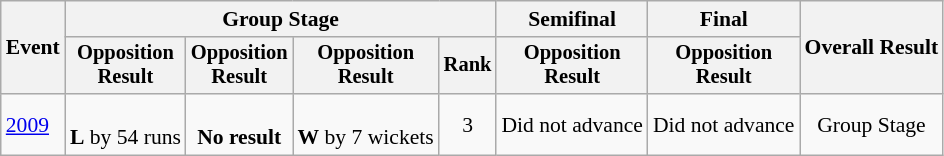<table class=wikitable style=font-size:90%;text-align:center>
<tr>
<th rowspan=2>Event</th>
<th colspan=4>Group Stage</th>
<th>Semifinal</th>
<th>Final</th>
<th rowspan=2>Overall Result</th>
</tr>
<tr style=font-size:95%>
<th>Opposition<br>Result</th>
<th>Opposition<br>Result</th>
<th>Opposition<br>Result</th>
<th>Rank</th>
<th>Opposition<br>Result</th>
<th>Opposition<br>Result</th>
</tr>
<tr>
<td align=left><a href='#'>2009</a></td>
<td><br><strong>L</strong> by 54 runs</td>
<td><br><strong>No result</strong></td>
<td><br><strong>W</strong> by 7 wickets</td>
<td>3</td>
<td>Did not advance</td>
<td>Did not advance</td>
<td>Group Stage</td>
</tr>
</table>
